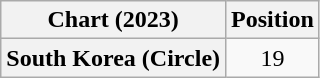<table class="wikitable plainrowheaders" style="text-align:center">
<tr>
<th scope="col">Chart (2023)</th>
<th scope="col">Position</th>
</tr>
<tr>
<th scope="row">South Korea (Circle)</th>
<td>19</td>
</tr>
</table>
